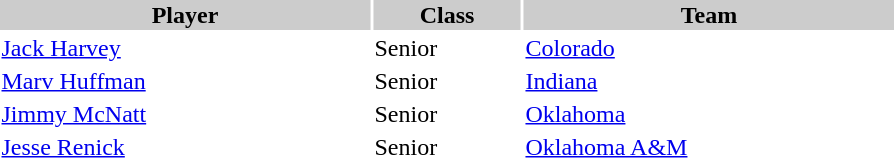<table style="width:600px" "border:'1' 'solid' 'gray'">
<tr>
<th bgcolor="#CCCCCC" style="width:40%">Player</th>
<th bgcolor="#CCCCCC" style="width:16%">Class</th>
<th bgcolor="#CCCCCC" style="width:40%">Team</th>
</tr>
<tr>
<td><a href='#'>Jack Harvey</a></td>
<td>Senior</td>
<td><a href='#'>Colorado</a></td>
</tr>
<tr>
<td><a href='#'>Marv Huffman</a></td>
<td>Senior</td>
<td><a href='#'>Indiana</a></td>
</tr>
<tr>
<td><a href='#'>Jimmy McNatt</a></td>
<td>Senior</td>
<td><a href='#'>Oklahoma</a></td>
</tr>
<tr>
<td><a href='#'>Jesse Renick</a></td>
<td>Senior</td>
<td><a href='#'>Oklahoma A&M</a></td>
</tr>
</table>
